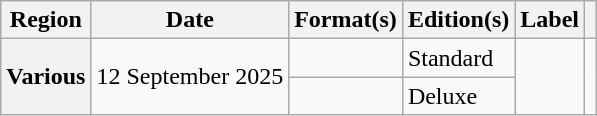<table class="wikitable plainrowheaders">
<tr>
<th scope="col">Region</th>
<th scope="col">Date</th>
<th scope="col">Format(s)</th>
<th scope="col">Edition(s)</th>
<th scope="col">Label</th>
<th scope="col"></th>
</tr>
<tr>
<th scope="row" rowspan="2">Various</th>
<td rowspan="2">12 September 2025</td>
<td></td>
<td>Standard</td>
<td rowspan="2"></td>
<td rowspan="2"></td>
</tr>
<tr>
<td></td>
<td>Deluxe</td>
</tr>
</table>
